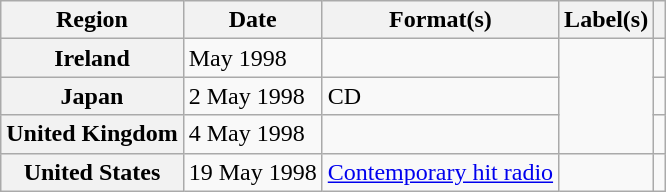<table class="wikitable plainrowheaders">
<tr>
<th scope="col">Region</th>
<th scope="col">Date</th>
<th scope="col">Format(s)</th>
<th scope="col">Label(s)</th>
<th scope="col"></th>
</tr>
<tr>
<th scope="row">Ireland</th>
<td>May 1998</td>
<td></td>
<td rowspan="3"></td>
<td></td>
</tr>
<tr>
<th scope="row">Japan</th>
<td>2 May 1998</td>
<td>CD</td>
<td></td>
</tr>
<tr>
<th scope="row">United Kingdom</th>
<td>4 May 1998</td>
<td></td>
<td></td>
</tr>
<tr>
<th scope="row">United States</th>
<td>19 May 1998</td>
<td><a href='#'>Contemporary hit radio</a></td>
<td></td>
<td></td>
</tr>
</table>
